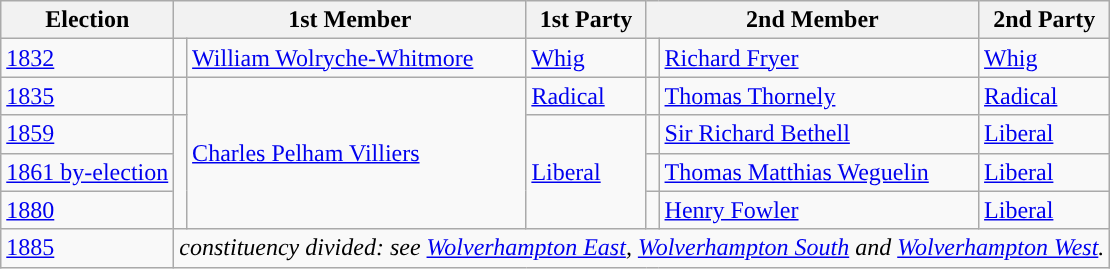<table class="wikitable">
<tr>
<th>Election</th>
<th colspan="2">1st Member</th>
<th>1st Party</th>
<th colspan="2">2nd Member</th>
<th>2nd Party</th>
</tr>
<tr>
<td><a href='#'>1832</a></td>
<td style="color:inherit;background-color: "></td>
<td><a href='#'>William Wolryche-Whitmore</a></td>
<td><a href='#'>Whig</a></td>
<td style="color:inherit;background-color: "></td>
<td><a href='#'>Richard Fryer</a></td>
<td><a href='#'>Whig</a></td>
</tr>
<tr>
<td><a href='#'>1835</a></td>
<td style="color:inherit;background-color: "></td>
<td rowspan="4"><a href='#'>Charles Pelham Villiers</a></td>
<td><a href='#'>Radical</a></td>
<td style="color:inherit;background-color: "></td>
<td><a href='#'>Thomas Thornely</a></td>
<td><a href='#'>Radical</a></td>
</tr>
<tr>
<td><a href='#'>1859</a></td>
<td rowspan="3" style="color:inherit;background-color: "></td>
<td rowspan="3"><a href='#'>Liberal</a></td>
<td style="color:inherit;background-color: "></td>
<td><a href='#'>Sir Richard Bethell</a></td>
<td><a href='#'>Liberal</a></td>
</tr>
<tr>
<td><a href='#'>1861 by-election</a></td>
<td style="color:inherit;background-color: "></td>
<td><a href='#'>Thomas Matthias Weguelin</a></td>
<td><a href='#'>Liberal</a></td>
</tr>
<tr>
<td><a href='#'>1880</a></td>
<td style="color:inherit;background-color: "></td>
<td><a href='#'>Henry Fowler</a></td>
<td><a href='#'>Liberal</a></td>
</tr>
<tr>
<td><a href='#'>1885</a></td>
<td colspan="6"><em>constituency divided: see <a href='#'>Wolverhampton East</a>, <a href='#'>Wolverhampton South</a> and <a href='#'>Wolverhampton West</a>.</em></td>
</tr>
</table>
